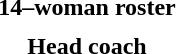<table style="text-align:center; margin-top:2em; margin-left:auto; margin-right:auto">
<tr>
<td><strong>14–woman roster</strong></td>
</tr>
<tr>
<td></td>
</tr>
<tr>
<td><strong>Head coach</strong></td>
</tr>
<tr>
<td></td>
</tr>
</table>
